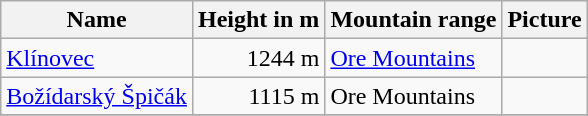<table class="wikitable sortable">
<tr>
<th>Name</th>
<th>Height in m</th>
<th>Mountain range</th>
<th>Picture</th>
</tr>
<tr>
<td><a href='#'>Klínovec</a></td>
<td style="text-align:right">1244 m</td>
<td><a href='#'>Ore Mountains</a></td>
<td></td>
</tr>
<tr>
<td><a href='#'>Božídarský Špičák </a></td>
<td style="text-align:right">1115 m</td>
<td>Ore Mountains</td>
<td></td>
</tr>
<tr>
</tr>
</table>
